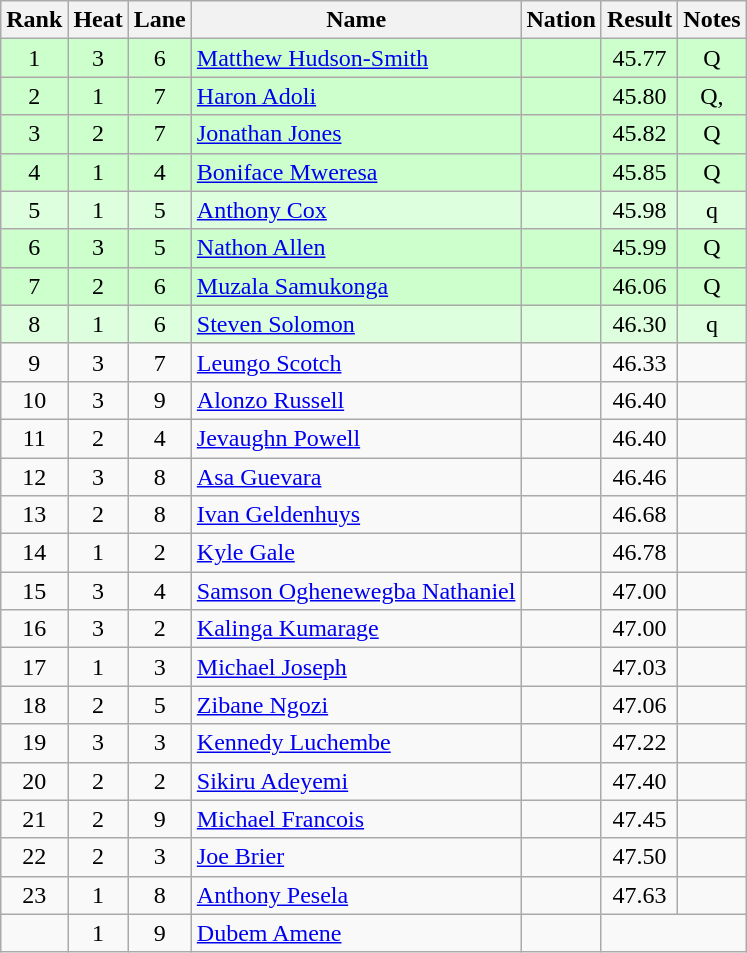<table class="wikitable sortable" style="text-align:center">
<tr>
<th>Rank</th>
<th>Heat</th>
<th>Lane</th>
<th>Name</th>
<th>Nation</th>
<th>Result</th>
<th>Notes</th>
</tr>
<tr bgcolor=ccffcc>
<td>1</td>
<td>3</td>
<td>6</td>
<td align="left"><a href='#'>Matthew Hudson-Smith</a></td>
<td align="left"></td>
<td>45.77</td>
<td>Q</td>
</tr>
<tr bgcolor=ccffcc>
<td>2</td>
<td>1</td>
<td>7</td>
<td align="left"><a href='#'>Haron Adoli</a></td>
<td align="left"></td>
<td>45.80</td>
<td>Q, </td>
</tr>
<tr bgcolor=ccffcc>
<td>3</td>
<td>2</td>
<td>7</td>
<td align="left"><a href='#'>Jonathan Jones</a></td>
<td align="left"></td>
<td>45.82</td>
<td>Q</td>
</tr>
<tr bgcolor=ccffcc>
<td>4</td>
<td>1</td>
<td>4</td>
<td align="left"><a href='#'>Boniface Mweresa</a></td>
<td align="left"></td>
<td>45.85</td>
<td>Q</td>
</tr>
<tr bgcolor=ddffdd>
<td>5</td>
<td>1</td>
<td>5</td>
<td align="left"><a href='#'>Anthony Cox</a></td>
<td align="left"></td>
<td>45.98</td>
<td>q</td>
</tr>
<tr bgcolor=ccffcc>
<td>6</td>
<td>3</td>
<td>5</td>
<td align="left"><a href='#'>Nathon Allen</a></td>
<td align="left"></td>
<td>45.99</td>
<td>Q</td>
</tr>
<tr bgcolor=ccffcc>
<td>7</td>
<td>2</td>
<td>6</td>
<td align="left"><a href='#'>Muzala Samukonga</a></td>
<td align="left"></td>
<td>46.06</td>
<td>Q</td>
</tr>
<tr bgcolor=ddffdd>
<td>8</td>
<td>1</td>
<td>6</td>
<td align="left"><a href='#'>Steven Solomon</a></td>
<td align="left"></td>
<td>46.30</td>
<td>q</td>
</tr>
<tr>
<td>9</td>
<td>3</td>
<td>7</td>
<td align="left"><a href='#'>Leungo Scotch</a></td>
<td align="left"></td>
<td>46.33</td>
<td></td>
</tr>
<tr>
<td>10</td>
<td>3</td>
<td>9</td>
<td align="left"><a href='#'>Alonzo Russell</a></td>
<td align="left"></td>
<td>46.40 <br></td>
<td></td>
</tr>
<tr>
<td>11</td>
<td>2</td>
<td>4</td>
<td align="left"><a href='#'>Jevaughn Powell</a></td>
<td align="left"></td>
<td>46.40 <br></td>
<td></td>
</tr>
<tr>
<td>12</td>
<td>3</td>
<td>8</td>
<td align="left"><a href='#'>Asa Guevara</a></td>
<td align="left"></td>
<td>46.46</td>
<td></td>
</tr>
<tr>
<td>13</td>
<td>2</td>
<td>8</td>
<td align="left"><a href='#'>Ivan Geldenhuys</a></td>
<td align="left"></td>
<td>46.68</td>
<td></td>
</tr>
<tr>
<td>14</td>
<td>1</td>
<td>2</td>
<td align="left"><a href='#'>Kyle Gale</a></td>
<td align="left"></td>
<td>46.78</td>
<td></td>
</tr>
<tr>
<td>15</td>
<td>3</td>
<td>4</td>
<td align="left"><a href='#'>Samson Oghenewegba Nathaniel</a></td>
<td align="left"></td>
<td>47.00 <br></td>
<td></td>
</tr>
<tr>
<td>16</td>
<td>3</td>
<td>2</td>
<td align="left"><a href='#'>Kalinga Kumarage</a></td>
<td align="left"></td>
<td>47.00 <br></td>
<td></td>
</tr>
<tr>
<td>17</td>
<td>1</td>
<td>3</td>
<td align="left"><a href='#'>Michael Joseph</a></td>
<td align="left"></td>
<td>47.03</td>
<td></td>
</tr>
<tr>
<td>18</td>
<td>2</td>
<td>5</td>
<td align="left"><a href='#'>Zibane Ngozi</a></td>
<td align="left"></td>
<td>47.06</td>
<td></td>
</tr>
<tr>
<td>19</td>
<td>3</td>
<td>3</td>
<td align="left"><a href='#'>Kennedy Luchembe</a></td>
<td align="left"></td>
<td>47.22</td>
<td></td>
</tr>
<tr>
<td>20</td>
<td>2</td>
<td>2</td>
<td align="left"><a href='#'>Sikiru Adeyemi</a></td>
<td align="left"></td>
<td>47.40</td>
<td></td>
</tr>
<tr>
<td>21</td>
<td>2</td>
<td>9</td>
<td align="left"><a href='#'>Michael Francois</a></td>
<td align="left"></td>
<td>47.45</td>
<td></td>
</tr>
<tr>
<td>22</td>
<td>2</td>
<td>3</td>
<td align="left"><a href='#'>Joe Brier</a></td>
<td align="left"></td>
<td>47.50</td>
<td></td>
</tr>
<tr>
<td>23</td>
<td>1</td>
<td>8</td>
<td align="left"><a href='#'>Anthony Pesela</a></td>
<td align="left"></td>
<td>47.63</td>
<td></td>
</tr>
<tr>
<td></td>
<td>1</td>
<td>9</td>
<td align="left"><a href='#'>Dubem Amene</a></td>
<td align="left"></td>
<td colspan=2></td>
</tr>
</table>
